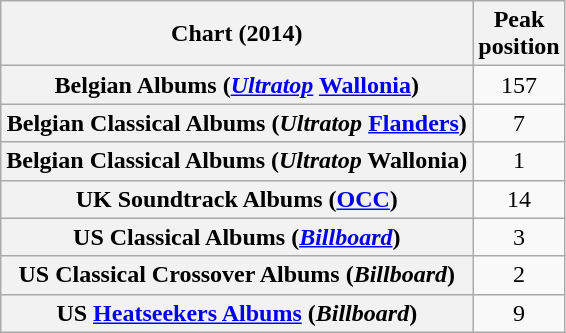<table class="wikitable sortable plainrowheaders">
<tr>
<th>Chart (2014)</th>
<th>Peak<br>position</th>
</tr>
<tr>
<th scope="row">Belgian Albums (<em><a href='#'>Ultratop</a></em> <a href='#'>Wallonia</a>)</th>
<td style="text-align:center;">157</td>
</tr>
<tr>
<th scope="row">Belgian Classical Albums (<em>Ultratop</em> <a href='#'>Flanders</a>)</th>
<td style="text-align:center;">7</td>
</tr>
<tr>
<th scope="row">Belgian Classical Albums (<em>Ultratop</em> Wallonia)</th>
<td style="text-align:center;">1</td>
</tr>
<tr>
<th scope="row">UK Soundtrack Albums (<a href='#'>OCC</a>)</th>
<td style="text-align:center;">14</td>
</tr>
<tr>
<th scope="row">US Classical Albums (<em><a href='#'>Billboard</a></em>)</th>
<td style="text-align:center;">3</td>
</tr>
<tr>
<th scope="row">US Classical Crossover Albums (<em>Billboard</em>)</th>
<td style="text-align:center;">2</td>
</tr>
<tr>
<th scope="row">US <a href='#'>Heatseekers Albums</a> (<em>Billboard</em>)</th>
<td style="text-align:center;">9</td>
</tr>
</table>
